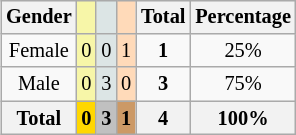<table class=wikitable style="font-size:85%; float:right; text-align:center">
<tr>
<th>Gender</th>
<td bgcolor=F7F6A8></td>
<td bgcolor=DCE5E5></td>
<td bgcolor=FFDAB9></td>
<th>Total</th>
<th>Percentage</th>
</tr>
<tr>
<td>Female</td>
<td bgcolor=F7F6A8>0</td>
<td bgcolor=DCE5E5>0</td>
<td bgcolor=FFDAB9>1</td>
<td><strong>1</strong></td>
<td>25%</td>
</tr>
<tr>
<td>Male</td>
<td bgcolor=F7F6A8>0</td>
<td bgcolor=DCE5E5>3</td>
<td bgcolor=FFDAB9>0</td>
<td><strong>3</strong></td>
<td>75%</td>
</tr>
<tr>
<th>Total</th>
<th style=background:gold>0</th>
<th style=background:silver>3</th>
<th style=background:#c96>1</th>
<th>4</th>
<th>100%</th>
</tr>
</table>
